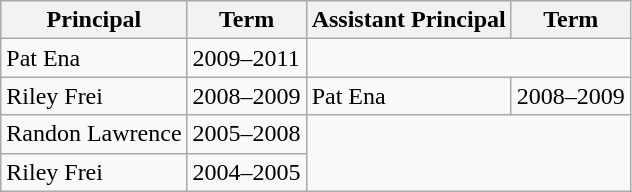<table class="wikitable">
<tr>
<th>Principal</th>
<th>Term</th>
<th>Assistant Principal</th>
<th>Term</th>
</tr>
<tr>
<td>Pat Ena</td>
<td>2009–2011</td>
</tr>
<tr>
<td>Riley Frei</td>
<td>2008–2009</td>
<td>Pat Ena</td>
<td>2008–2009</td>
</tr>
<tr>
<td>Randon Lawrence</td>
<td>2005–2008</td>
</tr>
<tr>
<td>Riley Frei</td>
<td>2004–2005</td>
</tr>
</table>
